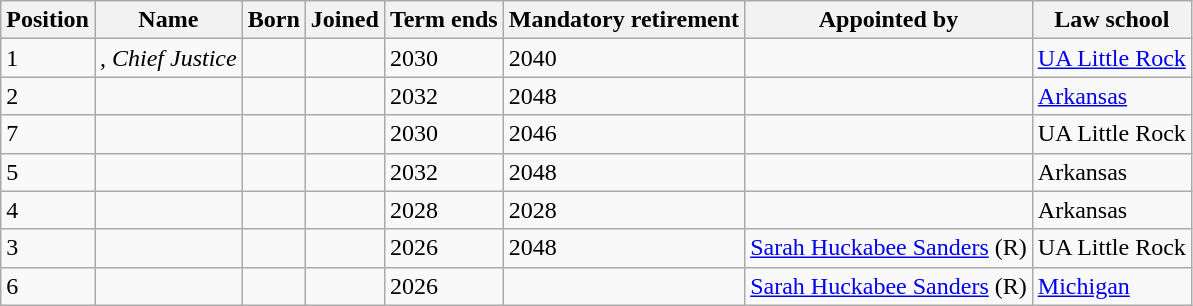<table class="wikitable sortable">
<tr>
<th>Position</th>
<th>Name</th>
<th>Born</th>
<th>Joined</th>
<th>Term ends</th>
<th>Mandatory retirement</th>
<th>Appointed by</th>
<th>Law school</th>
</tr>
<tr>
<td>1</td>
<td>, <em>Chief Justice</em></td>
<td></td>
<td></td>
<td>2030</td>
<td>2040</td>
<td></td>
<td><a href='#'>UA Little Rock</a></td>
</tr>
<tr>
<td>2</td>
<td></td>
<td></td>
<td></td>
<td>2032</td>
<td>2048</td>
<td></td>
<td><a href='#'>Arkansas</a></td>
</tr>
<tr>
<td>7</td>
<td></td>
<td></td>
<td></td>
<td>2030</td>
<td>2046</td>
<td></td>
<td>UA Little Rock</td>
</tr>
<tr>
<td>5</td>
<td></td>
<td></td>
<td></td>
<td>2032</td>
<td>2048</td>
<td></td>
<td>Arkansas</td>
</tr>
<tr>
<td>4</td>
<td></td>
<td></td>
<td></td>
<td>2028</td>
<td>2028</td>
<td></td>
<td>Arkansas</td>
</tr>
<tr>
<td>3</td>
<td></td>
<td></td>
<td></td>
<td>2026</td>
<td>2048</td>
<td><a href='#'>Sarah Huckabee Sanders</a> (R)</td>
<td>UA Little Rock</td>
</tr>
<tr>
<td>6</td>
<td></td>
<td align="center"></td>
<td></td>
<td>2026</td>
<td align="center"></td>
<td><a href='#'>Sarah Huckabee Sanders</a> (R)</td>
<td><a href='#'>Michigan</a></td>
</tr>
</table>
